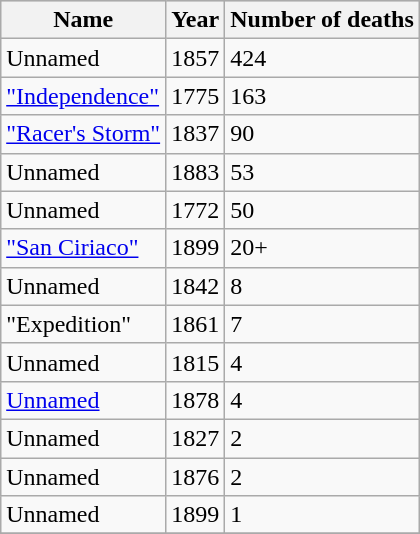<table class="wikitable sortable" style="margin:1em auto;">
<tr bgcolor="#CCCCCC">
<th>Name</th>
<th>Year</th>
<th>Number of deaths</th>
</tr>
<tr>
<td>Unnamed</td>
<td>1857</td>
<td>424</td>
</tr>
<tr>
<td><a href='#'>"Independence"</a></td>
<td>1775</td>
<td>163</td>
</tr>
<tr>
<td><a href='#'>"Racer's Storm"</a></td>
<td>1837</td>
<td>90</td>
</tr>
<tr>
<td>Unnamed</td>
<td>1883</td>
<td>53</td>
</tr>
<tr>
<td>Unnamed</td>
<td>1772</td>
<td>50</td>
</tr>
<tr>
<td><a href='#'>"San Ciriaco"</a></td>
<td>1899</td>
<td>20+</td>
</tr>
<tr>
<td>Unnamed</td>
<td>1842</td>
<td>8</td>
</tr>
<tr>
<td>"Expedition"</td>
<td>1861</td>
<td>7</td>
</tr>
<tr>
<td>Unnamed</td>
<td>1815</td>
<td>4</td>
</tr>
<tr>
<td><a href='#'>Unnamed</a></td>
<td>1878</td>
<td>4</td>
</tr>
<tr>
<td>Unnamed</td>
<td>1827</td>
<td>2</td>
</tr>
<tr>
<td>Unnamed</td>
<td>1876</td>
<td>2</td>
</tr>
<tr>
<td>Unnamed</td>
<td>1899</td>
<td>1</td>
</tr>
<tr>
</tr>
</table>
